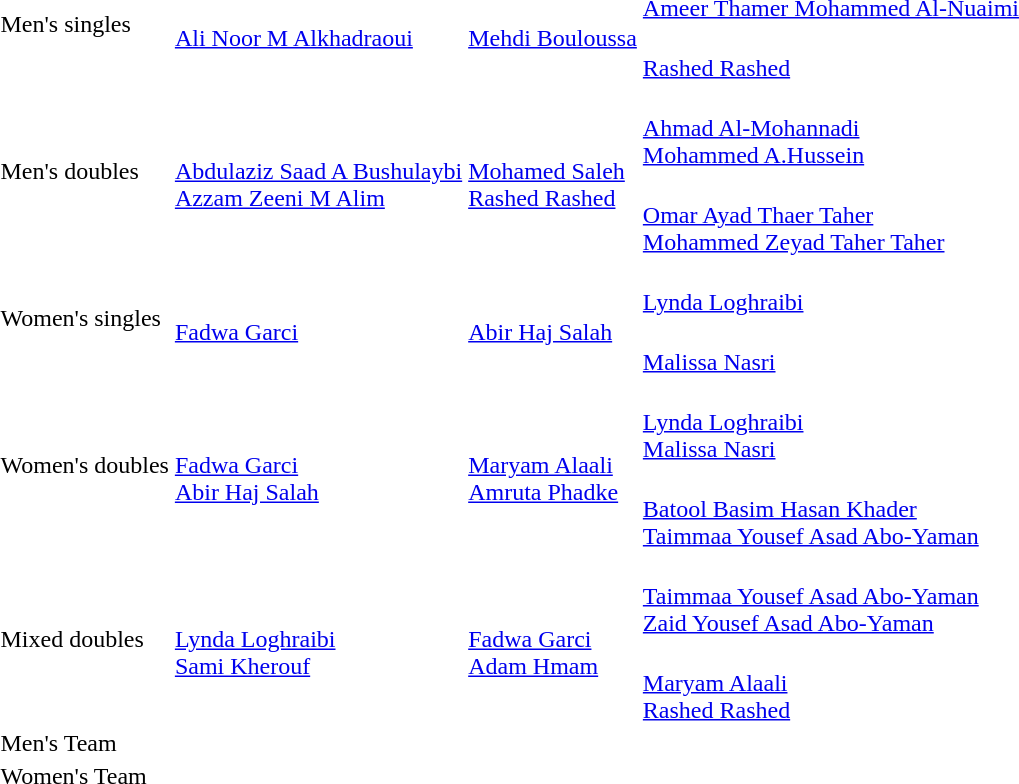<table>
<tr>
<td rowspan=2>Men's singles</td>
<td rowspan=2><br><a href='#'>Ali Noor M Alkhadraoui</a></td>
<td rowspan=2><br><a href='#'>Mehdi Bouloussa</a></td>
<td><br><a href='#'>Ameer Thamer Mohammed Al-Nuaimi</a></td>
</tr>
<tr>
<td><br><a href='#'>Rashed Rashed</a></td>
</tr>
<tr>
<td rowspan=2>Men's doubles</td>
<td rowspan=2><br><a href='#'>Abdulaziz Saad A Bushulaybi</a><br><a href='#'>Azzam Zeeni M Alim</a></td>
<td rowspan=2><br><a href='#'>Mohamed Saleh</a><br><a href='#'>Rashed Rashed</a></td>
<td><br><a href='#'>Ahmad Al-Mohannadi</a><br><a href='#'>Mohammed A.Hussein</a></td>
</tr>
<tr>
<td><br><a href='#'>Omar Ayad Thaer Taher</a><br><a href='#'>Mohammed Zeyad Taher Taher</a></td>
</tr>
<tr>
<td rowspan=2>Women's singles</td>
<td rowspan=2><br><a href='#'>Fadwa Garci</a></td>
<td rowspan=2><br><a href='#'>Abir Haj Salah</a></td>
<td><br><a href='#'>Lynda Loghraibi</a></td>
</tr>
<tr>
<td><br><a href='#'>Malissa Nasri</a></td>
</tr>
<tr>
<td rowspan=2>Women's doubles</td>
<td rowspan=2><br><a href='#'>Fadwa Garci</a><br><a href='#'>Abir Haj Salah</a></td>
<td rowspan=2><br><a href='#'>Maryam Alaali</a><br><a href='#'>Amruta Phadke</a></td>
<td><br><a href='#'>Lynda Loghraibi</a><br><a href='#'>Malissa Nasri</a></td>
</tr>
<tr>
<td><br><a href='#'>Batool Basim Hasan Khader</a><br><a href='#'>Taimmaa Yousef Asad Abo-Yaman</a></td>
</tr>
<tr>
<td rowspan=2>Mixed doubles</td>
<td rowspan=2><br><a href='#'>Lynda Loghraibi</a><br><a href='#'>Sami Kherouf</a></td>
<td rowspan=2><br><a href='#'>Fadwa Garci</a><br><a href='#'>Adam Hmam</a></td>
<td><br><a href='#'>Taimmaa Yousef Asad Abo-Yaman</a><br><a href='#'>Zaid Yousef Asad Abo-Yaman</a></td>
</tr>
<tr>
<td><br><a href='#'>Maryam Alaali</a><br><a href='#'>Rashed Rashed</a></td>
</tr>
<tr>
<td rowspan=2>Men's Team</td>
<td rowspan=2></td>
<td rowspan=2></td>
<td></td>
</tr>
<tr>
<td></td>
</tr>
<tr>
<td rowspan=2>Women's Team</td>
<td rowspan=2></td>
<td rowspan=2></td>
<td></td>
</tr>
<tr>
<td></td>
</tr>
</table>
